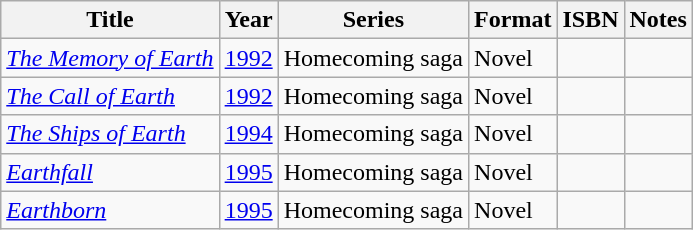<table class="wikitable sortable">
<tr>
<th>Title</th>
<th>Year</th>
<th>Series</th>
<th>Format</th>
<th>ISBN</th>
<th class="unsortable">Notes</th>
</tr>
<tr>
<td><em><a href='#'>The Memory of Earth</a></em></td>
<td><a href='#'>1992</a></td>
<td>Homecoming saga</td>
<td>Novel</td>
<td></td>
<td></td>
</tr>
<tr>
<td><em><a href='#'>The Call of Earth</a></em></td>
<td><a href='#'>1992</a></td>
<td>Homecoming saga</td>
<td>Novel</td>
<td></td>
<td></td>
</tr>
<tr>
<td><em><a href='#'>The Ships of Earth</a></em></td>
<td><a href='#'>1994</a></td>
<td>Homecoming saga</td>
<td>Novel</td>
<td></td>
<td></td>
</tr>
<tr>
<td><em><a href='#'>Earthfall</a></em></td>
<td><a href='#'>1995</a></td>
<td>Homecoming saga</td>
<td>Novel</td>
<td></td>
<td></td>
</tr>
<tr>
<td><em><a href='#'>Earthborn</a></em></td>
<td><a href='#'>1995</a></td>
<td>Homecoming saga</td>
<td>Novel</td>
<td></td>
<td></td>
</tr>
</table>
